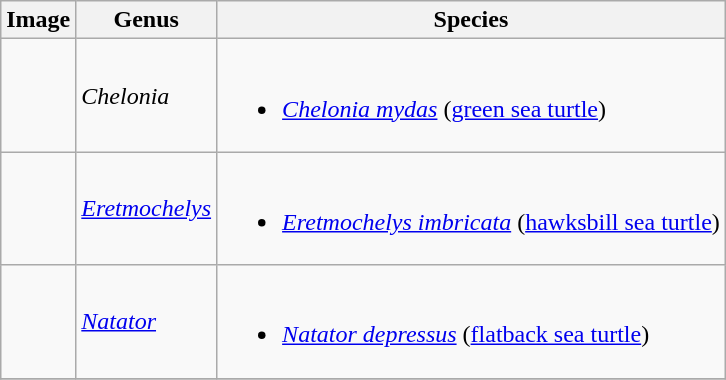<table class="wikitable">
<tr>
<th>Image</th>
<th>Genus</th>
<th>Species</th>
</tr>
<tr>
<td></td>
<td><em>Chelonia</em> </td>
<td><br><ul><li><em><a href='#'>Chelonia mydas</a></em> (<a href='#'>green sea turtle</a>)</li></ul></td>
</tr>
<tr>
<td></td>
<td><em><a href='#'>Eretmochelys</a></em> </td>
<td><br><ul><li><em><a href='#'>Eretmochelys imbricata</a></em> (<a href='#'>hawksbill sea turtle</a>)</li></ul></td>
</tr>
<tr>
<td></td>
<td><em><a href='#'>Natator</a></em> </td>
<td><br><ul><li><em><a href='#'>Natator depressus</a></em> (<a href='#'>flatback sea turtle</a>)</li></ul></td>
</tr>
<tr>
</tr>
</table>
